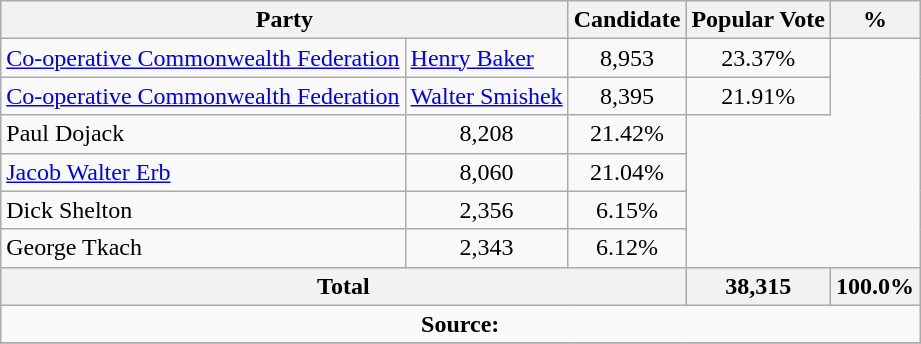<table class="wikitable">
<tr>
<th colspan="2">Party</th>
<th>Candidate</th>
<th>Popular Vote</th>
<th>%</th>
</tr>
<tr>
<td><a href='#'>Co-operative Commonwealth Federation</a></td>
<td> <a href='#'>Henry Baker</a></td>
<td align=center>8,953</td>
<td align=center>23.37%</td>
</tr>
<tr>
<td><a href='#'>Co-operative Commonwealth Federation</a></td>
<td> <a href='#'>Walter Smishek</a></td>
<td align=center>8,395</td>
<td align=center>21.91%</td>
</tr>
<tr>
<td>Paul Dojack</td>
<td align=center>8,208</td>
<td align=center>21.42%</td>
</tr>
<tr>
<td><a href='#'>Jacob Walter Erb</a></td>
<td align=center>8,060</td>
<td align=center>21.04%</td>
</tr>
<tr>
<td>Dick Shelton</td>
<td align=center>2,356</td>
<td align=center>6.15%</td>
</tr>
<tr>
<td>George Tkach</td>
<td align=center>2,343</td>
<td align=center>6.12%</td>
</tr>
<tr>
<th colspan=3>Total</th>
<th>38,315</th>
<th>100.0%</th>
</tr>
<tr>
<td align="center" colspan=6><strong>Source:</strong> </td>
</tr>
<tr>
</tr>
</table>
